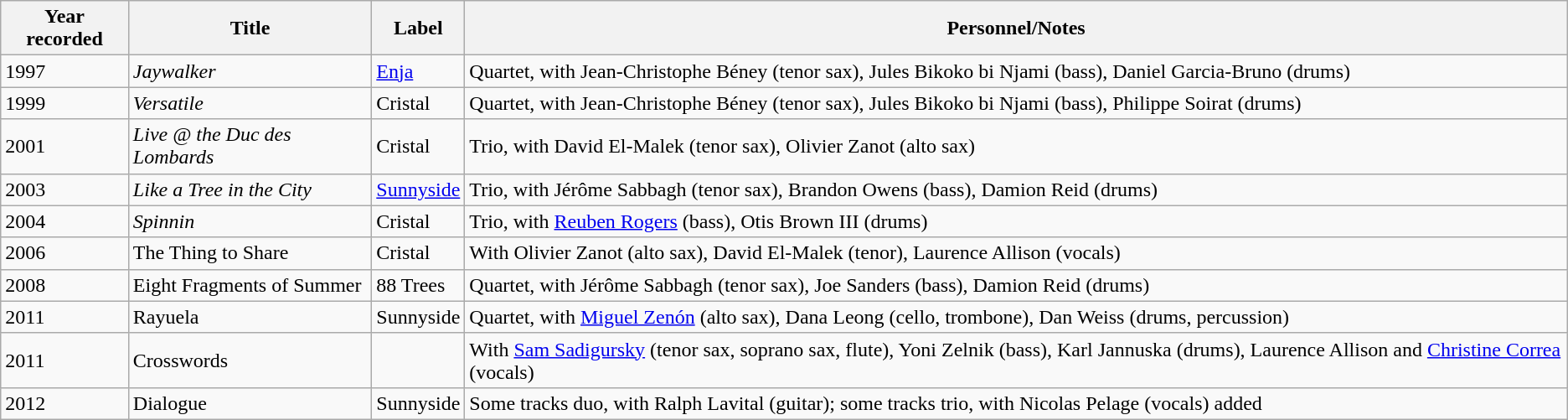<table class="wikitable sortable">
<tr>
<th>Year recorded</th>
<th>Title</th>
<th>Label</th>
<th>Personnel/Notes</th>
</tr>
<tr>
<td>1997</td>
<td><em>Jaywalker</em></td>
<td><a href='#'>Enja</a></td>
<td>Quartet, with Jean-Christophe Béney (tenor sax), Jules Bikoko bi Njami (bass), Daniel Garcia-Bruno (drums)</td>
</tr>
<tr>
<td>1999</td>
<td><em>Versatile</em></td>
<td>Cristal</td>
<td>Quartet, with Jean-Christophe Béney (tenor sax), Jules Bikoko bi Njami (bass), Philippe Soirat (drums)</td>
</tr>
<tr>
<td>2001</td>
<td><em>Live @ the Duc des Lombards</em></td>
<td>Cristal</td>
<td>Trio, with David El-Malek (tenor sax), Olivier Zanot (alto sax)</td>
</tr>
<tr>
<td>2003</td>
<td><em>Like a Tree in the City</em></td>
<td><a href='#'>Sunnyside</a></td>
<td>Trio, with Jérôme Sabbagh (tenor sax), Brandon Owens (bass), Damion Reid (drums)</td>
</tr>
<tr>
<td>2004</td>
<td><em>Spinnin<strong></td>
<td>Cristal</td>
<td>Trio, with <a href='#'>Reuben Rogers</a> (bass), Otis Brown III (drums)</td>
</tr>
<tr>
<td>2006</td>
<td></em>The Thing to Share<em></td>
<td>Cristal</td>
<td>With Olivier Zanot (alto sax), David El-Malek (tenor), Laurence Allison (vocals)</td>
</tr>
<tr>
<td>2008</td>
<td></em>Eight Fragments of Summer<em></td>
<td>88 Trees</td>
<td>Quartet, with Jérôme Sabbagh (tenor sax), Joe Sanders (bass), Damion Reid (drums)</td>
</tr>
<tr>
<td>2011</td>
<td></em>Rayuela<em></td>
<td>Sunnyside</td>
<td>Quartet, with <a href='#'>Miguel Zenón</a> (alto sax), Dana Leong (cello, trombone), Dan Weiss (drums, percussion)</td>
</tr>
<tr>
<td>2011</td>
<td></em>Crosswords<em></td>
<td></td>
<td>With <a href='#'>Sam Sadigursky</a> (tenor sax, soprano sax, flute), Yoni Zelnik (bass), Karl Jannuska (drums), Laurence Allison and <a href='#'>Christine Correa</a> (vocals)</td>
</tr>
<tr>
<td>2012</td>
<td></em>Dialogue<em></td>
<td>Sunnyside</td>
<td>Some tracks duo, with Ralph Lavital (guitar); some tracks trio, with Nicolas Pelage (vocals) added</td>
</tr>
</table>
